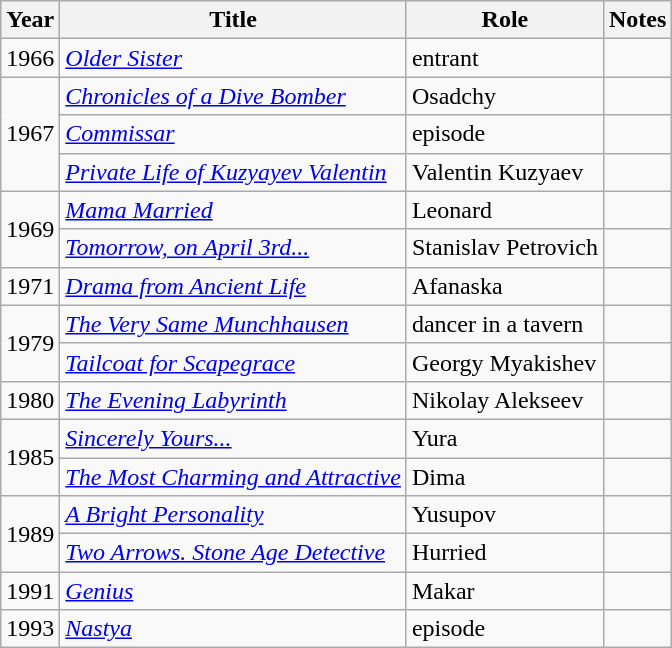<table class="wikitable sortable">
<tr>
<th>Year</th>
<th>Title</th>
<th>Role</th>
<th class="unsortable">Notes</th>
</tr>
<tr>
<td>1966</td>
<td><em><a href='#'>Older Sister</a></em></td>
<td>entrant</td>
<td></td>
</tr>
<tr>
<td rowspan=3>1967</td>
<td><em><a href='#'>Chronicles of a Dive Bomber</a></em></td>
<td>Osadchy</td>
<td></td>
</tr>
<tr>
<td><em><a href='#'>Commissar</a></em></td>
<td>episode</td>
<td></td>
</tr>
<tr>
<td><em><a href='#'>Private Life of Kuzyayev Valentin</a></em></td>
<td>Valentin Kuzyaev</td>
<td></td>
</tr>
<tr>
<td rowspan=2>1969</td>
<td><em><a href='#'>Mama Married</a></em></td>
<td>Leonard</td>
<td></td>
</tr>
<tr>
<td><em><a href='#'>Tomorrow, on April 3rd...</a></em></td>
<td>Stanislav Petrovich</td>
<td></td>
</tr>
<tr>
<td>1971</td>
<td><em><a href='#'>Drama from Ancient Life</a></em></td>
<td>Afanaska</td>
<td></td>
</tr>
<tr>
<td rowspan=2>1979</td>
<td><em><a href='#'>The Very Same Munchhausen</a></em></td>
<td>dancer in a tavern</td>
<td></td>
</tr>
<tr>
<td><em><a href='#'>Tailcoat for Scapegrace</a></em></td>
<td>Georgy Myakishev</td>
<td></td>
</tr>
<tr>
<td>1980</td>
<td><em><a href='#'>The Evening Labyrinth</a></em></td>
<td>Nikolay Alekseev</td>
<td></td>
</tr>
<tr>
<td rowspan=2>1985</td>
<td><em><a href='#'>Sincerely Yours...</a></em></td>
<td>Yura</td>
<td></td>
</tr>
<tr>
<td><em><a href='#'>The Most Charming and Attractive</a></em></td>
<td>Dima</td>
<td></td>
</tr>
<tr>
<td rowspan=2>1989</td>
<td><em><a href='#'>A Bright Personality</a></em></td>
<td>Yusupov</td>
<td></td>
</tr>
<tr>
<td><em><a href='#'>Two Arrows. Stone Age Detective</a></em></td>
<td>Hurried</td>
<td></td>
</tr>
<tr>
<td>1991</td>
<td><em><a href='#'>Genius</a></em></td>
<td>Makar</td>
<td></td>
</tr>
<tr>
<td>1993</td>
<td><em><a href='#'>Nastya</a></em></td>
<td>episode</td>
<td></td>
</tr>
</table>
